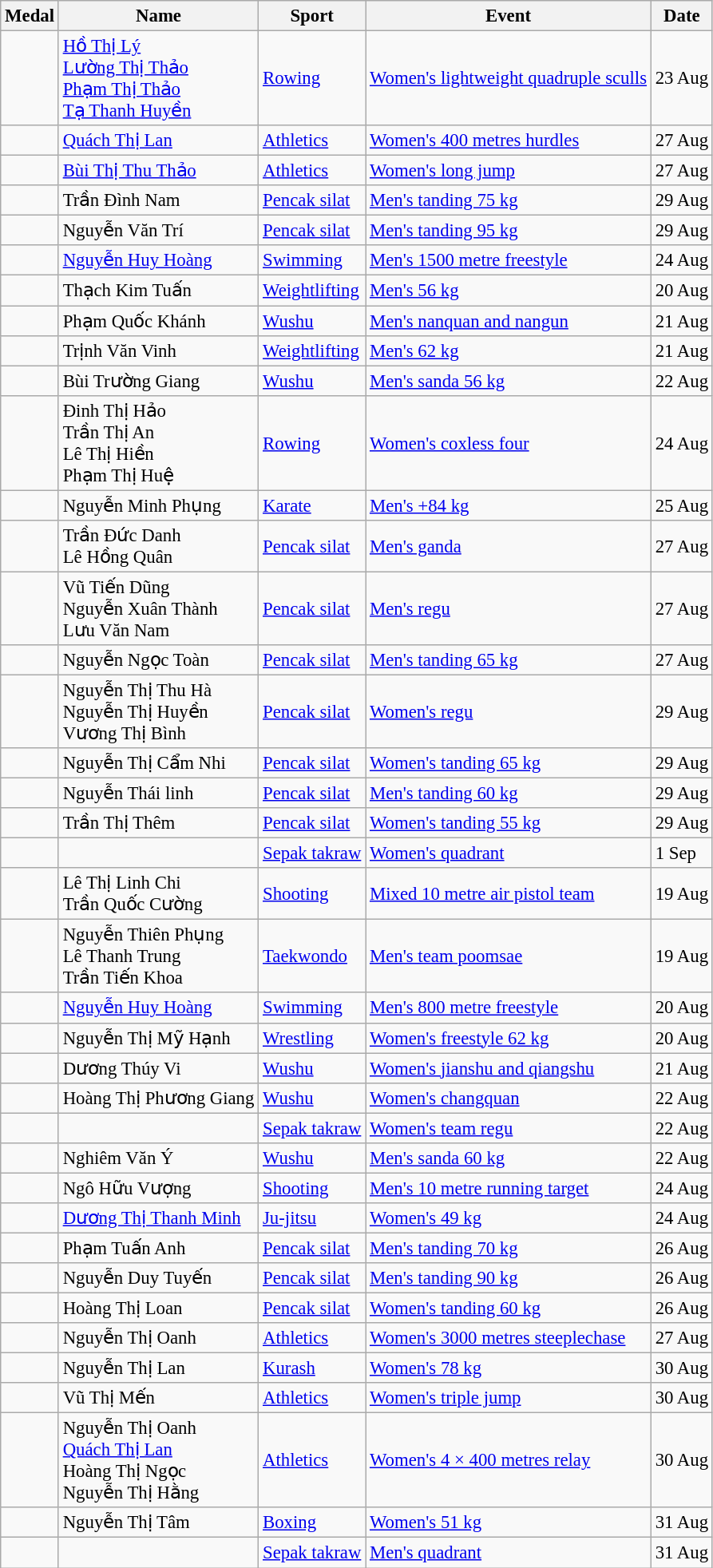<table class="wikitable sortable"  style="font-size:95%">
<tr>
<th>Medal</th>
<th>Name</th>
<th>Sport</th>
<th>Event</th>
<th>Date</th>
</tr>
<tr>
<td></td>
<td><a href='#'>Hồ Thị Lý</a><br><a href='#'>Lường Thị Thảo</a><br><a href='#'>Phạm Thị Thảo</a><br><a href='#'>Tạ Thanh Huyền</a></td>
<td><a href='#'>Rowing</a></td>
<td><a href='#'>Women's lightweight quadruple sculls</a></td>
<td>23 Aug</td>
</tr>
<tr>
<td></td>
<td><a href='#'>Quách Thị Lan</a></td>
<td><a href='#'>Athletics</a></td>
<td><a href='#'>Women's 400 metres hurdles</a></td>
<td>27 Aug</td>
</tr>
<tr>
<td></td>
<td><a href='#'>Bùi Thị Thu Thảo</a></td>
<td><a href='#'>Athletics</a></td>
<td><a href='#'>Women's long jump</a></td>
<td>27 Aug</td>
</tr>
<tr>
<td></td>
<td>Trần Đình Nam</td>
<td><a href='#'>Pencak silat</a></td>
<td><a href='#'>Men's tanding 75 kg</a></td>
<td>29 Aug</td>
</tr>
<tr>
<td></td>
<td>Nguyễn Văn Trí</td>
<td><a href='#'>Pencak silat</a></td>
<td><a href='#'>Men's tanding 95 kg</a></td>
<td>29 Aug</td>
</tr>
<tr>
<td></td>
<td><a href='#'>Nguyễn Huy Hoàng</a></td>
<td><a href='#'>Swimming</a></td>
<td><a href='#'>Men's 1500 metre freestyle</a></td>
<td>24 Aug</td>
</tr>
<tr>
<td></td>
<td>Thạch Kim Tuấn</td>
<td><a href='#'>Weightlifting</a></td>
<td><a href='#'>Men's 56 kg</a></td>
<td>20 Aug</td>
</tr>
<tr>
<td></td>
<td>Phạm Quốc Khánh</td>
<td><a href='#'>Wushu</a></td>
<td><a href='#'>Men's nanquan and nangun</a></td>
<td>21 Aug</td>
</tr>
<tr>
<td></td>
<td>Trịnh Văn Vinh</td>
<td><a href='#'>Weightlifting</a></td>
<td><a href='#'>Men's 62 kg</a></td>
<td>21 Aug</td>
</tr>
<tr>
<td></td>
<td>Bùi Trường Giang</td>
<td><a href='#'>Wushu</a></td>
<td><a href='#'>Men's sanda 56 kg</a></td>
<td>22 Aug</td>
</tr>
<tr>
<td></td>
<td>Đinh Thị Hảo<br>Trần Thị An<br>Lê Thị Hiền<br>Phạm Thị Huệ</td>
<td><a href='#'>Rowing</a></td>
<td><a href='#'>Women's coxless four</a></td>
<td>24 Aug</td>
</tr>
<tr>
<td></td>
<td>Nguyễn Minh Phụng</td>
<td><a href='#'>Karate</a></td>
<td><a href='#'>Men's +84 kg</a></td>
<td>25 Aug</td>
</tr>
<tr>
<td></td>
<td>Trần Đức Danh<br>Lê Hồng Quân</td>
<td><a href='#'>Pencak silat</a></td>
<td><a href='#'>Men's ganda</a></td>
<td>27 Aug</td>
</tr>
<tr>
<td></td>
<td>Vũ Tiến Dũng<br>Nguyễn Xuân Thành<br>Lưu Văn Nam</td>
<td><a href='#'>Pencak silat</a></td>
<td><a href='#'>Men's regu</a></td>
<td>27 Aug</td>
</tr>
<tr>
<td></td>
<td>Nguyễn Ngọc Toàn</td>
<td><a href='#'>Pencak silat</a></td>
<td><a href='#'>Men's tanding 65 kg</a></td>
<td>27 Aug</td>
</tr>
<tr>
<td></td>
<td>Nguyễn Thị Thu Hà<br>Nguyễn Thị Huyền<br>Vương Thị Bình</td>
<td><a href='#'>Pencak silat</a></td>
<td><a href='#'>Women's regu</a></td>
<td>29 Aug</td>
</tr>
<tr>
<td></td>
<td>Nguyễn Thị Cẩm Nhi</td>
<td><a href='#'>Pencak silat</a></td>
<td><a href='#'>Women's tanding 65 kg</a></td>
<td>29 Aug</td>
</tr>
<tr>
<td></td>
<td>Nguyễn Thái linh</td>
<td><a href='#'>Pencak silat</a></td>
<td><a href='#'>Men's tanding 60 kg</a></td>
<td>29 Aug</td>
</tr>
<tr>
<td></td>
<td>Trần Thị Thêm</td>
<td><a href='#'>Pencak silat</a></td>
<td><a href='#'>Women's tanding 55 kg</a></td>
<td>29 Aug</td>
</tr>
<tr>
<td></td>
<td></td>
<td><a href='#'>Sepak takraw</a></td>
<td><a href='#'>Women's quadrant</a></td>
<td>1 Sep</td>
</tr>
<tr>
<td></td>
<td>Lê Thị Linh Chi<br>Trần Quốc Cường</td>
<td><a href='#'>Shooting</a></td>
<td><a href='#'>Mixed 10 metre air pistol team</a></td>
<td>19 Aug</td>
</tr>
<tr>
<td></td>
<td>Nguyễn Thiên Phụng<br>Lê Thanh Trung<br>Trần Tiến Khoa</td>
<td><a href='#'>Taekwondo</a></td>
<td><a href='#'>Men's team poomsae</a></td>
<td>19 Aug</td>
</tr>
<tr>
<td></td>
<td><a href='#'>Nguyễn Huy Hoàng</a></td>
<td><a href='#'>Swimming</a></td>
<td><a href='#'>Men's 800 metre freestyle</a></td>
<td>20 Aug</td>
</tr>
<tr>
<td></td>
<td>Nguyễn Thị Mỹ Hạnh</td>
<td><a href='#'>Wrestling</a></td>
<td><a href='#'>Women's freestyle 62 kg</a></td>
<td>20 Aug</td>
</tr>
<tr>
<td></td>
<td>Dương Thúy Vi</td>
<td><a href='#'>Wushu</a></td>
<td><a href='#'>Women's jianshu and qiangshu</a></td>
<td>21 Aug</td>
</tr>
<tr>
<td></td>
<td>Hoàng Thị Phương Giang</td>
<td><a href='#'>Wushu</a></td>
<td><a href='#'>Women's changquan</a></td>
<td>22 Aug</td>
</tr>
<tr>
<td></td>
<td></td>
<td><a href='#'>Sepak takraw</a></td>
<td><a href='#'>Women's team regu</a></td>
<td>22 Aug</td>
</tr>
<tr>
<td></td>
<td>Nghiêm Văn Ý</td>
<td><a href='#'>Wushu</a></td>
<td><a href='#'>Men's sanda 60 kg</a></td>
<td>22 Aug</td>
</tr>
<tr>
<td></td>
<td>Ngô Hữu Vượng</td>
<td><a href='#'>Shooting</a></td>
<td><a href='#'>Men's 10 metre running target</a></td>
<td>24 Aug</td>
</tr>
<tr>
<td></td>
<td><a href='#'>Dương Thị Thanh Minh</a></td>
<td><a href='#'>Ju-jitsu</a></td>
<td><a href='#'>Women's 49 kg</a></td>
<td>24 Aug</td>
</tr>
<tr>
<td></td>
<td>Phạm Tuấn Anh</td>
<td><a href='#'>Pencak silat</a></td>
<td><a href='#'>Men's tanding 70 kg</a></td>
<td>26 Aug</td>
</tr>
<tr>
<td></td>
<td>Nguyễn Duy Tuyến</td>
<td><a href='#'>Pencak silat</a></td>
<td><a href='#'>Men's tanding 90 kg</a></td>
<td>26 Aug</td>
</tr>
<tr>
<td></td>
<td>Hoàng Thị Loan</td>
<td><a href='#'>Pencak silat</a></td>
<td><a href='#'>Women's tanding 60 kg</a></td>
<td>26 Aug</td>
</tr>
<tr>
<td></td>
<td>Nguyễn Thị Oanh</td>
<td><a href='#'>Athletics</a></td>
<td><a href='#'>Women's 3000 metres steeplechase</a></td>
<td>27 Aug</td>
</tr>
<tr>
<td></td>
<td>Nguyễn Thị Lan</td>
<td><a href='#'>Kurash</a></td>
<td><a href='#'>Women's 78 kg</a></td>
<td>30 Aug</td>
</tr>
<tr>
<td></td>
<td>Vũ Thị Mến</td>
<td><a href='#'>Athletics</a></td>
<td><a href='#'>Women's triple jump</a></td>
<td>30 Aug</td>
</tr>
<tr>
<td></td>
<td>Nguyễn Thị Oanh<br><a href='#'>Quách Thị Lan</a><br>Hoàng Thị Ngọc<br>Nguyễn Thị Hằng</td>
<td><a href='#'>Athletics</a></td>
<td><a href='#'>Women's 4 × 400 metres relay</a></td>
<td>30 Aug</td>
</tr>
<tr>
<td></td>
<td>Nguyễn Thị Tâm</td>
<td><a href='#'>Boxing</a></td>
<td><a href='#'>Women's 51 kg</a></td>
<td>31 Aug</td>
</tr>
<tr>
<td></td>
<td></td>
<td><a href='#'>Sepak takraw</a></td>
<td><a href='#'>Men's quadrant</a></td>
<td>31 Aug</td>
</tr>
</table>
